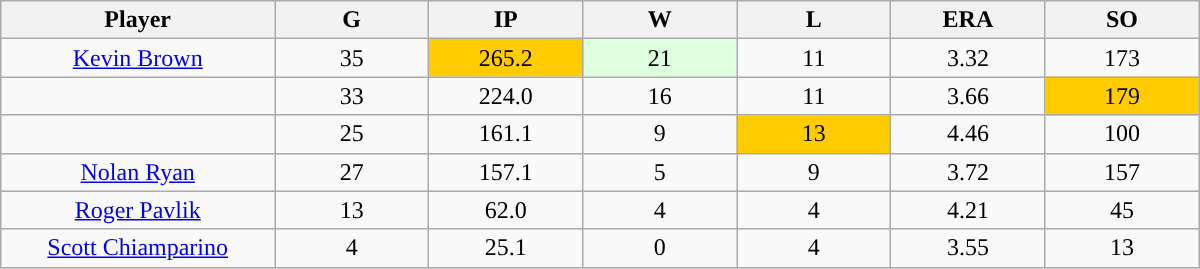<table class="wikitable sortable">
<tr>
<th bgcolor="#DDDDFF" width="16%">Player</th>
<th bgcolor="#DDDDFF" width="9%">G</th>
<th bgcolor="#DDDDFF" width="9%">IP</th>
<th bgcolor="#DDDDFF" width="9%">W</th>
<th bgcolor="#DDDDFF" width="9%">L</th>
<th bgcolor="#DDDDFF" width="9%">ERA</th>
<th bgcolor="#DDDDFF" width="9%">SO</th>
</tr>
<tr align="center">
<td><a href='#'>Kevin Brown</a></td>
<td>35</td>
<td style="background:#fc0;">265.2</td>
<td style="background:#DDFFDD;">21</td>
<td>11</td>
<td>3.32</td>
<td>173</td>
</tr>
<tr align=center>
<td></td>
<td>33</td>
<td>224.0</td>
<td>16</td>
<td>11</td>
<td>3.66</td>
<td style="background:#fc0;">179</td>
</tr>
<tr align="center">
<td></td>
<td>25</td>
<td>161.1</td>
<td>9</td>
<td style="background:#fc0;">13</td>
<td>4.46</td>
<td>100</td>
</tr>
<tr align="center">
<td><a href='#'>Nolan Ryan</a></td>
<td>27</td>
<td>157.1</td>
<td>5</td>
<td>9</td>
<td>3.72</td>
<td>157</td>
</tr>
<tr align=center>
<td><a href='#'>Roger Pavlik</a></td>
<td>13</td>
<td>62.0</td>
<td>4</td>
<td>4</td>
<td>4.21</td>
<td>45</td>
</tr>
<tr align=center>
<td><a href='#'>Scott Chiamparino</a></td>
<td>4</td>
<td>25.1</td>
<td>0</td>
<td>4</td>
<td>3.55</td>
<td>13</td>
</tr>
</table>
